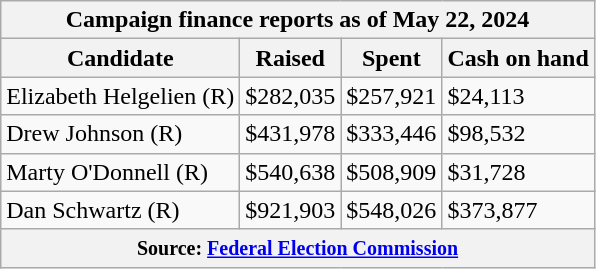<table class="wikitable sortable">
<tr>
<th colspan=4>Campaign finance reports as of May 22, 2024</th>
</tr>
<tr style="text-align:center;">
<th>Candidate</th>
<th>Raised</th>
<th>Spent</th>
<th>Cash on hand</th>
</tr>
<tr>
<td>Elizabeth Helgelien (R)</td>
<td>$282,035</td>
<td>$257,921</td>
<td>$24,113</td>
</tr>
<tr>
<td>Drew Johnson (R)</td>
<td>$431,978</td>
<td>$333,446</td>
<td>$98,532</td>
</tr>
<tr>
<td>Marty O'Donnell (R)</td>
<td>$540,638</td>
<td>$508,909</td>
<td>$31,728</td>
</tr>
<tr>
<td>Dan Schwartz (R)</td>
<td>$921,903</td>
<td>$548,026</td>
<td>$373,877</td>
</tr>
<tr>
<th colspan="4"><small>Source: <a href='#'>Federal Election Commission</a></small></th>
</tr>
</table>
